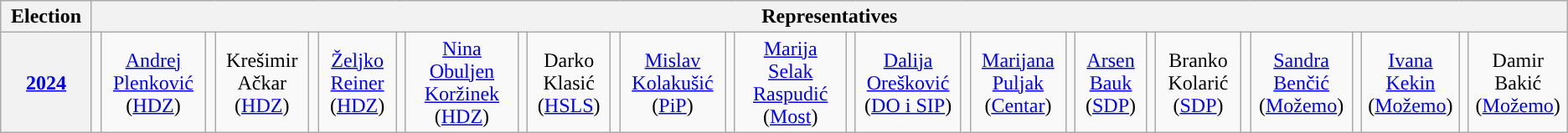<table class=wikitable style="text-align: center;">
<tr>
<th style="width: 65px;">Election</th>
<th colspan=28>Representatives</th>
</tr>
<tr>
<th><a href='#'>2024</a></th>
<td style="background:"></td>
<td><a href='#'>Andrej Plenković</a><br>(<a href='#'>HDZ</a>)</td>
<td style="background:"></td>
<td>Krešimir Ačkar<br>(<a href='#'>HDZ</a>)</td>
<td style="background:"></td>
<td><a href='#'>Željko Reiner</a><br>(<a href='#'>HDZ</a>)</td>
<td style="background:"></td>
<td><a href='#'>Nina Obuljen Koržinek</a><br>(<a href='#'>HDZ</a>)</td>
<td style="background:"></td>
<td>Darko Klasić<br>(<a href='#'>HSLS</a>)</td>
<td style="background:"></td>
<td><a href='#'>Mislav Kolakušić</a><br>(<a href='#'>PiP</a>)</td>
<td style="background:"></td>
<td><a href='#'>Marija Selak Raspudić</a><br>(<a href='#'>Most</a>)</td>
<td style="background:"></td>
<td><a href='#'>Dalija Orešković</a><br>(<a href='#'>DO i SIP</a>)</td>
<td style="background:"></td>
<td><a href='#'>Marijana Puljak</a><br>(<a href='#'>Centar</a>)</td>
<td style="background:"></td>
<td><a href='#'>Arsen Bauk</a><br>(<a href='#'>SDP</a>)</td>
<td style="background:"></td>
<td>Branko Kolarić<br>(<a href='#'>SDP</a>)</td>
<td style="background:"></td>
<td><a href='#'>Sandra Benčić</a><br>(<a href='#'>Možemo</a>)</td>
<td style="background:"></td>
<td><a href='#'>Ivana Kekin</a><br>(<a href='#'>Možemo</a>)</td>
<td style="background:"></td>
<td>Damir Bakić<br>(<a href='#'>Možemo</a>)</td>
</tr>
</table>
